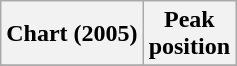<table class="wikitable plainrowheaders" style="text-align:center">
<tr>
<th scope="col">Chart (2005)</th>
<th scope="col">Peak<br> position</th>
</tr>
<tr>
</tr>
</table>
